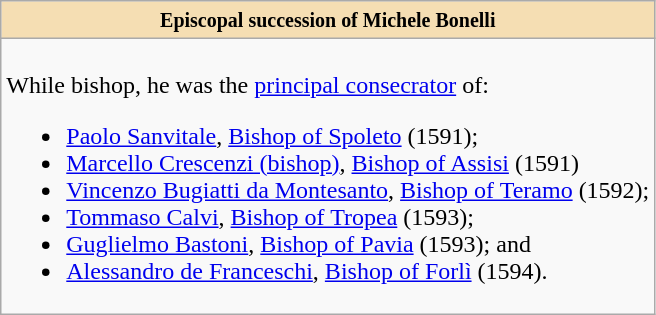<table role="presentation" class="wikitable mw-collapsible mw-collapsed"|>
<tr>
<th style="background:#F5DEB3"><small>Episcopal succession of Michele Bonelli</small></th>
</tr>
<tr>
<td><br>While bishop, he was the <a href='#'>principal consecrator</a> of:<ul><li><a href='#'>Paolo Sanvitale</a>, <a href='#'>Bishop of Spoleto</a> (1591);</li><li><a href='#'>Marcello Crescenzi (bishop)</a>, <a href='#'>Bishop of Assisi</a> (1591)</li><li><a href='#'>Vincenzo Bugiatti da Montesanto</a>, <a href='#'>Bishop of Teramo</a> (1592);</li><li><a href='#'>Tommaso Calvi</a>, <a href='#'>Bishop of Tropea</a> (1593);</li><li><a href='#'>Guglielmo Bastoni</a>, <a href='#'>Bishop of Pavia</a> (1593); and</li><li><a href='#'>Alessandro de Franceschi</a>, <a href='#'>Bishop of Forlì</a> (1594).</li></ul></td>
</tr>
</table>
